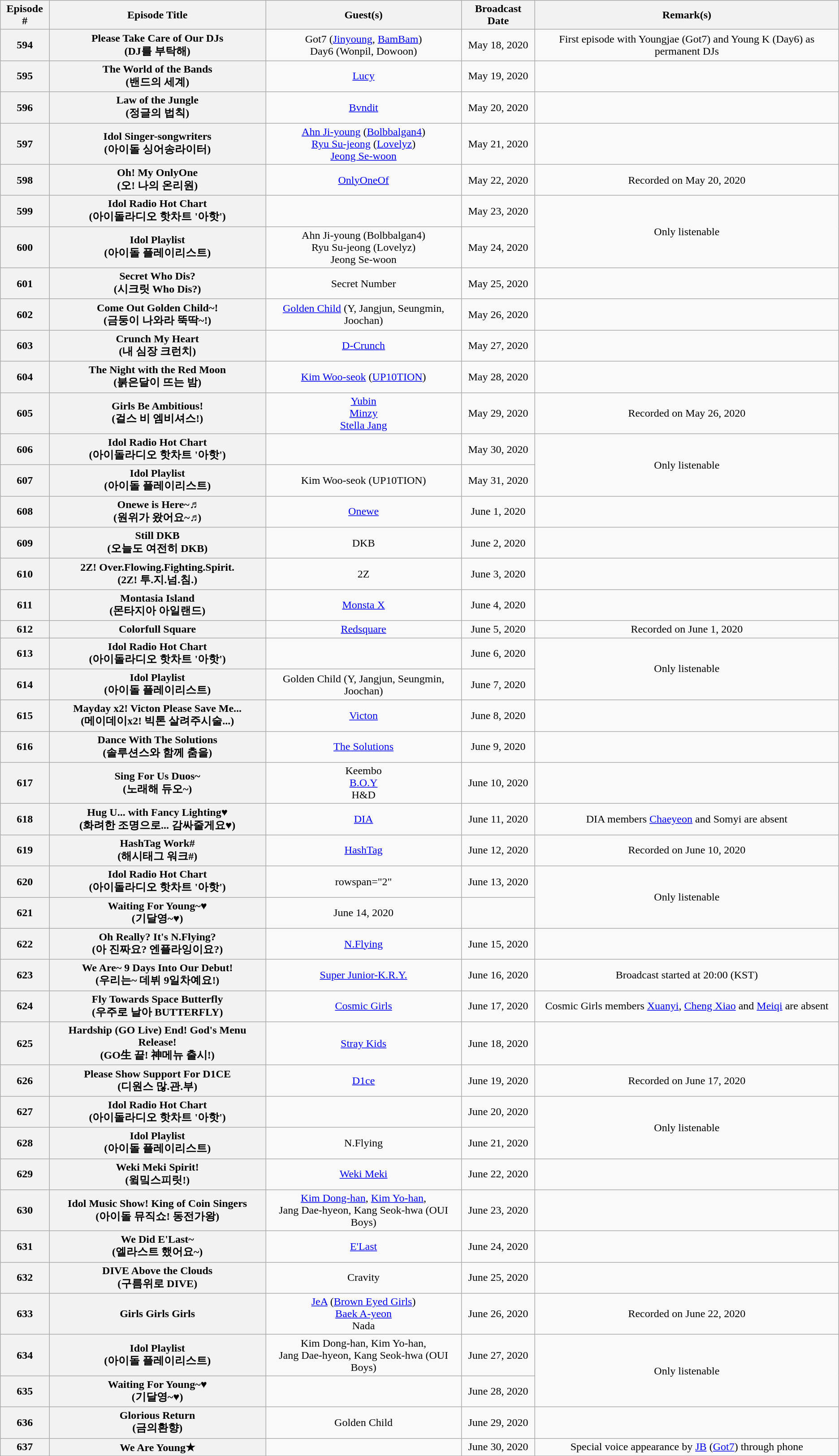<table class="wikitable" style="text-align:center">
<tr>
<th>Episode #</th>
<th>Episode Title</th>
<th>Guest(s)</th>
<th>Broadcast Date</th>
<th>Remark(s)</th>
</tr>
<tr>
<th>594</th>
<th>Please Take Care of Our DJs<br>(DJ를 부탁해)</th>
<td>Got7 (<a href='#'>Jinyoung</a>, <a href='#'>BamBam</a>)<br>Day6 (Wonpil, Dowoon)</td>
<td>May 18, 2020</td>
<td>First episode with Youngjae (Got7) and Young K (Day6) as permanent DJs</td>
</tr>
<tr>
<th>595</th>
<th>The World of the Bands<br>(밴드의 세계)</th>
<td><a href='#'>Lucy</a></td>
<td>May 19, 2020</td>
<td></td>
</tr>
<tr>
<th>596</th>
<th>Law of the Jungle<br>(정글의 법칙)</th>
<td><a href='#'>Bvndit</a></td>
<td>May 20, 2020</td>
<td></td>
</tr>
<tr>
<th>597</th>
<th>Idol Singer-songwriters<br>(아이돌 싱어송라이터)</th>
<td><a href='#'>Ahn Ji-young</a> (<a href='#'>Bolbbalgan4</a>)<br><a href='#'>Ryu Su-jeong</a> (<a href='#'>Lovelyz</a>)<br><a href='#'>Jeong Se-woon</a></td>
<td>May 21, 2020</td>
<td></td>
</tr>
<tr>
<th>598</th>
<th>Oh! My OnlyOne<br>(오! 나의 온리원)</th>
<td><a href='#'>OnlyOneOf</a></td>
<td>May 22, 2020</td>
<td>Recorded on May 20, 2020</td>
</tr>
<tr>
<th>599</th>
<th>Idol Radio Hot Chart<br>(아이돌라디오 핫차트 '아핫')</th>
<td></td>
<td>May 23, 2020</td>
<td rowspan="2">Only listenable</td>
</tr>
<tr>
<th>600</th>
<th>Idol Playlist<br>(아이돌 플레이리스트)</th>
<td>Ahn Ji-young (Bolbbalgan4)<br>Ryu Su-jeong (Lovelyz)<br>Jeong Se-woon</td>
<td>May 24, 2020</td>
</tr>
<tr>
<th>601</th>
<th>Secret Who Dis?<br>(시크릿 Who Dis?)</th>
<td>Secret Number</td>
<td>May 25, 2020</td>
<td></td>
</tr>
<tr>
<th>602</th>
<th>Come Out Golden Child~!<br>(금둥이 나와라 뚝딱~!)</th>
<td><a href='#'>Golden Child</a> (Y, Jangjun, Seungmin, Joochan)</td>
<td>May 26, 2020</td>
<td></td>
</tr>
<tr>
<th>603</th>
<th>Crunch My Heart<br>(내 심장 크런치)</th>
<td><a href='#'>D-Crunch</a></td>
<td>May 27, 2020</td>
<td></td>
</tr>
<tr>
<th>604</th>
<th>The Night with the Red Moon<br>(붉은달이 뜨는 밤)</th>
<td><a href='#'>Kim Woo-seok</a> (<a href='#'>UP10TION</a>)</td>
<td>May 28, 2020</td>
<td></td>
</tr>
<tr>
<th>605</th>
<th>Girls Be Ambitious!<br>(걸스 비 엠비셔스!)</th>
<td><a href='#'>Yubin</a><br><a href='#'>Minzy</a><br><a href='#'>Stella Jang</a></td>
<td>May 29, 2020</td>
<td>Recorded on May 26, 2020</td>
</tr>
<tr>
<th>606</th>
<th>Idol Radio Hot Chart<br>(아이돌라디오 핫차트 '아핫')</th>
<td></td>
<td>May 30, 2020</td>
<td rowspan="2">Only listenable</td>
</tr>
<tr>
<th>607</th>
<th>Idol Playlist<br>(아이돌 플레이리스트)</th>
<td>Kim Woo-seok (UP10TION)</td>
<td>May 31, 2020</td>
</tr>
<tr>
<th>608</th>
<th>Onewe is Here~♬<br>(원위가 왔어요~♬)</th>
<td><a href='#'>Onewe</a></td>
<td>June 1, 2020</td>
<td></td>
</tr>
<tr>
<th>609</th>
<th>Still DKB<br>(오늘도 여전히 DKB)</th>
<td>DKB</td>
<td>June 2, 2020</td>
<td></td>
</tr>
<tr>
<th>610</th>
<th>2Z! Over.Flowing.Fighting.Spirit.<br>(2Z! 투.지.넘.침.)</th>
<td>2Z</td>
<td>June 3, 2020</td>
<td></td>
</tr>
<tr>
<th>611</th>
<th>Montasia Island<br>(몬타지아 아일랜드)</th>
<td><a href='#'>Monsta X</a></td>
<td>June 4, 2020</td>
<td></td>
</tr>
<tr>
<th>612</th>
<th>Colorfull Square</th>
<td><a href='#'>Redsquare</a></td>
<td>June 5, 2020</td>
<td>Recorded on June 1, 2020</td>
</tr>
<tr>
<th>613</th>
<th>Idol Radio Hot Chart<br>(아이돌라디오 핫차트 '아핫')</th>
<td></td>
<td>June 6, 2020</td>
<td rowspan="2">Only listenable</td>
</tr>
<tr>
<th>614</th>
<th>Idol Playlist<br>(아이돌 플레이리스트)</th>
<td>Golden Child (Y, Jangjun, Seungmin, Joochan)</td>
<td>June 7, 2020</td>
</tr>
<tr>
<th>615</th>
<th>Mayday x2! Victon Please Save Me...<br>(메이데이x2! 빅톤 살려주시술...)</th>
<td><a href='#'>Victon</a></td>
<td>June 8, 2020</td>
<td></td>
</tr>
<tr>
<th>616</th>
<th>Dance With The Solutions<br>(솔루션스와 함께 춤을)</th>
<td><a href='#'>The Solutions</a></td>
<td>June 9, 2020</td>
<td></td>
</tr>
<tr>
<th>617</th>
<th>Sing For Us Duos~<br>(노래해 듀오~)</th>
<td>Keembo<br><a href='#'>B.O.Y</a><br>H&D</td>
<td>June 10, 2020</td>
<td></td>
</tr>
<tr>
<th>618</th>
<th>Hug U... with Fancy Lighting♥<br>(화려한 조명으로... 감싸줄게요♥)</th>
<td><a href='#'>DIA</a></td>
<td>June 11, 2020</td>
<td>DIA members <a href='#'>Chaeyeon</a> and Somyi are absent</td>
</tr>
<tr>
<th>619</th>
<th>HashTag Work#<br>(해시태그 워크#)</th>
<td><a href='#'>HashTag</a></td>
<td>June 12, 2020</td>
<td>Recorded on June 10, 2020</td>
</tr>
<tr>
<th>620</th>
<th>Idol Radio Hot Chart<br>(아이돌라디오 핫차트 '아핫')</th>
<td>rowspan="2" </td>
<td>June 13, 2020</td>
<td rowspan="2">Only listenable</td>
</tr>
<tr>
<th>621</th>
<th>Waiting For Young~♥<br>(기달영~♥)</th>
<td>June 14, 2020</td>
</tr>
<tr>
<th>622</th>
<th>Oh Really? It's N.Flying?<br>(아 진짜요? 엔플라잉이요?)</th>
<td><a href='#'>N.Flying</a></td>
<td>June 15, 2020</td>
<td></td>
</tr>
<tr>
<th>623</th>
<th>We Are~ 9 Days Into Our Debut!<br>(우리는~ 데뷔 9일차예요!)</th>
<td><a href='#'>Super Junior-K.R.Y.</a></td>
<td>June 16, 2020</td>
<td>Broadcast started at 20:00 (KST)</td>
</tr>
<tr>
<th>624</th>
<th>Fly Towards Space Butterfly<br>(우주로 날아 BUTTERFLY)</th>
<td><a href='#'>Cosmic Girls</a></td>
<td>June 17, 2020</td>
<td>Cosmic Girls members <a href='#'>Xuanyi</a>, <a href='#'>Cheng Xiao</a> and <a href='#'>Meiqi</a> are absent</td>
</tr>
<tr>
<th>625</th>
<th>Hardship (GO Live) End! God's Menu Release!<br>(GO生 끝! 神메뉴 출시!)</th>
<td><a href='#'>Stray Kids</a></td>
<td>June 18, 2020</td>
<td></td>
</tr>
<tr>
<th>626</th>
<th>Please Show Support For D1CE<br>(디원스 많.관.부)</th>
<td><a href='#'>D1ce</a></td>
<td>June 19, 2020</td>
<td>Recorded on June 17, 2020</td>
</tr>
<tr>
<th>627</th>
<th>Idol Radio Hot Chart<br>(아이돌라디오 핫차트 '아핫')</th>
<td></td>
<td>June 20, 2020</td>
<td rowspan="2">Only listenable</td>
</tr>
<tr>
<th>628</th>
<th>Idol Playlist<br>(아이돌 플레이리스트)</th>
<td>N.Flying</td>
<td>June 21, 2020</td>
</tr>
<tr>
<th>629</th>
<th>Weki Meki Spirit!<br>(윜밐스피릿!)</th>
<td><a href='#'>Weki Meki</a></td>
<td>June 22, 2020</td>
<td></td>
</tr>
<tr>
<th>630</th>
<th>Idol Music Show! King of Coin Singers<br>(아이돌 뮤직쇼! 동전가왕)</th>
<td><a href='#'>Kim Dong-han</a>, <a href='#'>Kim Yo-han</a>,<br>Jang Dae-hyeon, Kang Seok-hwa (OUI Boys)</td>
<td>June 23, 2020</td>
<td></td>
</tr>
<tr>
<th>631</th>
<th>We Did E'Last~<br>(엘라스트 했어요~)</th>
<td><a href='#'>E'Last</a></td>
<td>June 24, 2020</td>
<td></td>
</tr>
<tr>
<th>632</th>
<th>DIVE Above the Clouds<br>(구름위로 DIVE)</th>
<td>Cravity</td>
<td>June 25, 2020</td>
<td></td>
</tr>
<tr>
<th>633</th>
<th>Girls Girls Girls</th>
<td><a href='#'>JeA</a> (<a href='#'>Brown Eyed Girls</a>)<br><a href='#'>Baek A-yeon</a><br>Nada</td>
<td>June 26, 2020</td>
<td>Recorded on June 22, 2020</td>
</tr>
<tr>
<th>634</th>
<th>Idol Playlist<br>(아이돌 플레이리스트)</th>
<td>Kim Dong-han, Kim Yo-han,<br>Jang Dae-hyeon, Kang Seok-hwa (OUI Boys)</td>
<td>June 27, 2020</td>
<td rowspan="2">Only listenable</td>
</tr>
<tr>
<th>635</th>
<th>Waiting For Young~♥<br>(기달영~♥)</th>
<td></td>
<td>June 28, 2020</td>
</tr>
<tr>
<th>636</th>
<th>Glorious Return<br>(금의환향)</th>
<td>Golden Child</td>
<td>June 29, 2020</td>
<td></td>
</tr>
<tr>
<th>637</th>
<th>We Are Young★</th>
<td></td>
<td>June 30, 2020</td>
<td>Special voice appearance by <a href='#'>JB</a> (<a href='#'>Got7</a>) through phone</td>
</tr>
<tr>
</tr>
</table>
